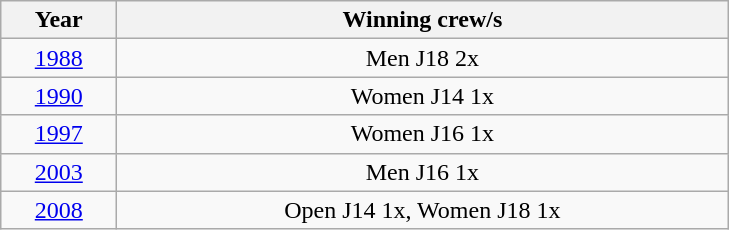<table class="wikitable" style="text-align:center">
<tr>
<th width=70>Year</th>
<th width=400>Winning crew/s</th>
</tr>
<tr>
<td><a href='#'>1988</a></td>
<td>Men J18 2x</td>
</tr>
<tr>
<td><a href='#'>1990</a></td>
<td>Women J14 1x</td>
</tr>
<tr>
<td><a href='#'>1997</a></td>
<td>Women J16 1x </td>
</tr>
<tr>
<td><a href='#'>2003</a></td>
<td>Men J16 1x</td>
</tr>
<tr>
<td><a href='#'>2008</a></td>
<td>Open J14 1x, Women J18 1x </td>
</tr>
</table>
